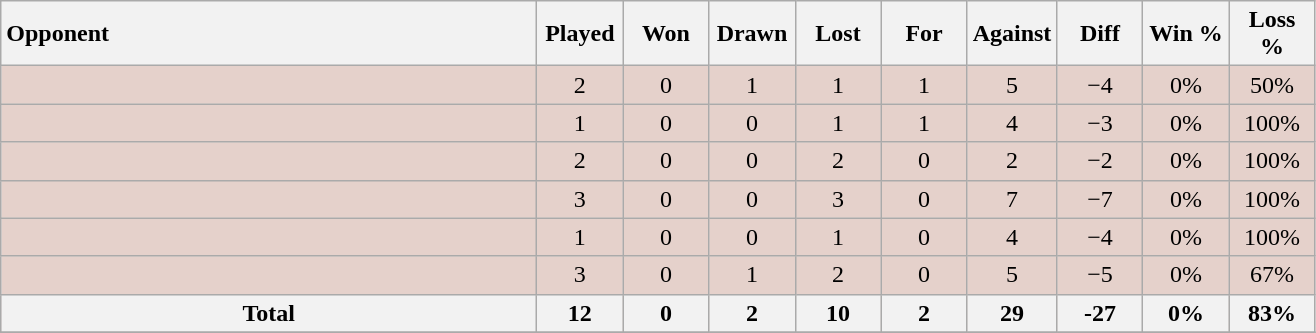<table class="wikitable sortable" style="text-align:center;">
<tr>
<th style="width:350px; text-align:left;">Opponent</th>
<th style="width:50px;">Played</th>
<th style="width:50px;">Won</th>
<th style="width:50px;">Drawn</th>
<th style="width:50px;">Lost</th>
<th style="width:50px;">For</th>
<th style="width:50px;">Against</th>
<th style="width:50px;">Diff</th>
<th style="width:50px;">Win %</th>
<th style="width:50px;">Loss %</th>
</tr>
<tr style="background:#e5d1cb;">
<td align=left></td>
<td>2</td>
<td>0</td>
<td>1</td>
<td>1</td>
<td>1</td>
<td>5</td>
<td>−4</td>
<td>0%</td>
<td>50%</td>
</tr>
<tr style="background:#e5d1cb;">
<td align=left></td>
<td>1</td>
<td>0</td>
<td>0</td>
<td>1</td>
<td>1</td>
<td>4</td>
<td>−3</td>
<td>0%</td>
<td>100%</td>
</tr>
<tr style="background:#e5d1cb;">
<td align=left></td>
<td>2</td>
<td>0</td>
<td>0</td>
<td>2</td>
<td>0</td>
<td>2</td>
<td>−2</td>
<td>0%</td>
<td>100%</td>
</tr>
<tr style="background:#e5d1cb;">
<td align=left></td>
<td>3</td>
<td>0</td>
<td>0</td>
<td>3</td>
<td>0</td>
<td>7</td>
<td>−7</td>
<td>0%</td>
<td>100%</td>
</tr>
<tr style="background:#e5d1cb;">
<td align=left></td>
<td>1</td>
<td>0</td>
<td>0</td>
<td>1</td>
<td>0</td>
<td>4</td>
<td>−4</td>
<td>0%</td>
<td>100%</td>
</tr>
<tr style="background:#e5d1cb;">
<td align=left></td>
<td>3</td>
<td>0</td>
<td>1</td>
<td>2</td>
<td>0</td>
<td>5</td>
<td>−5</td>
<td>0%</td>
<td>67%</td>
</tr>
<tr style="background:#e5d1cb;">
<th>Total</th>
<th>12</th>
<th>0</th>
<th>2</th>
<th>10</th>
<th>2</th>
<th>29</th>
<th>-27</th>
<th>0%</th>
<th>83%</th>
</tr>
<tr>
</tr>
</table>
